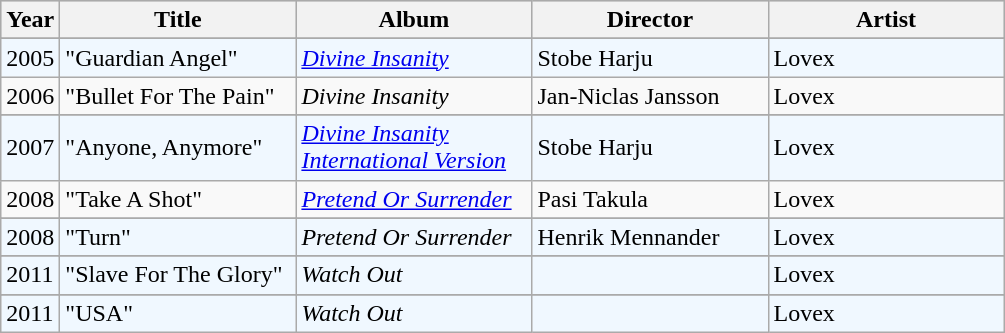<table class="wikitable"|width=100%>
<tr bgcolor="#CdCCCC">
<th align="left" valign="top" width="30">Year</th>
<th align="left" valign="top" width="150">Title</th>
<th align="left" valign="top" width="150">Album</th>
<th align="left" valign="top" width="150">Director</th>
<th align="left" valign="top" width="150">Artist</th>
</tr>
<tr>
</tr>
<tr ---- bgcolor="#F0F8FF">
<td>2005</td>
<td>"Guardian Angel"</td>
<td><em><a href='#'>Divine Insanity</a></em></td>
<td>Stobe Harju</td>
<td>Lovex</td>
</tr>
<tr>
<td>2006</td>
<td>"Bullet For The Pain"</td>
<td><em>Divine Insanity</em></td>
<td>Jan-Niclas Jansson</td>
<td>Lovex</td>
</tr>
<tr>
</tr>
<tr ---- bgcolor="#F0F8FF">
<td>2007</td>
<td>"Anyone, Anymore"</td>
<td><em><a href='#'>Divine Insanity International Version</a></em></td>
<td>Stobe Harju</td>
<td>Lovex</td>
</tr>
<tr>
<td>2008</td>
<td>"Take A Shot"</td>
<td><em><a href='#'>Pretend Or Surrender</a></em></td>
<td>Pasi Takula</td>
<td>Lovex</td>
</tr>
<tr>
</tr>
<tr ---- bgcolor="#F0F8FF">
<td>2008</td>
<td>"Turn"</td>
<td><em>Pretend Or Surrender</em></td>
<td>Henrik Mennander</td>
<td>Lovex</td>
</tr>
<tr>
</tr>
<tr ---- bgcolor="#F0F8FF">
<td>2011</td>
<td>"Slave For The Glory"</td>
<td><em>Watch Out</em></td>
<td></td>
<td>Lovex</td>
</tr>
<tr>
</tr>
<tr ---- bgcolor="#F0F8FF">
<td>2011</td>
<td>"USA"</td>
<td><em>Watch Out</em></td>
<td></td>
<td>Lovex</td>
</tr>
</table>
